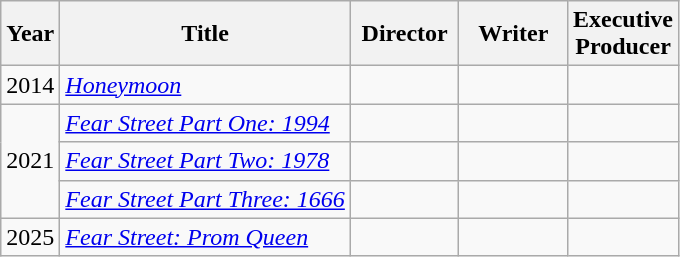<table class="wikitable">
<tr>
<th>Year</th>
<th>Title</th>
<th style="width:65px;">Director</th>
<th style="width:65px;">Writer</th>
<th style="width:65px;">Executive<br>Producer</th>
</tr>
<tr>
<td>2014</td>
<td><em><a href='#'>Honeymoon</a></em></td>
<td></td>
<td></td>
<td></td>
</tr>
<tr>
<td rowspan=3>2021</td>
<td><em><a href='#'>Fear Street Part One: 1994</a></em></td>
<td></td>
<td></td>
<td></td>
</tr>
<tr>
<td><em><a href='#'>Fear Street Part Two: 1978</a></em></td>
<td></td>
<td></td>
<td></td>
</tr>
<tr>
<td><em><a href='#'>Fear Street Part Three: 1666</a></em></td>
<td></td>
<td></td>
<td></td>
</tr>
<tr>
<td rowspan=1>2025</td>
<td><em><a href='#'>Fear Street: Prom Queen</a></em></td>
<td></td>
<td></td>
<td></td>
</tr>
</table>
